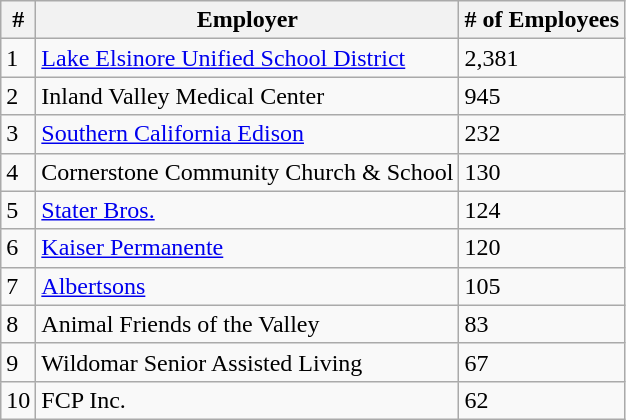<table class="wikitable sortable" border="1">
<tr>
<th>#</th>
<th>Employer</th>
<th># of Employees</th>
</tr>
<tr>
<td>1</td>
<td><a href='#'>Lake Elsinore Unified School District</a></td>
<td>2,381</td>
</tr>
<tr>
<td>2</td>
<td>Inland Valley Medical Center</td>
<td>945</td>
</tr>
<tr>
<td>3</td>
<td><a href='#'>Southern California Edison</a></td>
<td>232</td>
</tr>
<tr>
<td>4</td>
<td>Cornerstone Community Church & School</td>
<td>130</td>
</tr>
<tr>
<td>5</td>
<td><a href='#'>Stater Bros.</a></td>
<td>124</td>
</tr>
<tr>
<td>6</td>
<td><a href='#'>Kaiser Permanente</a></td>
<td>120</td>
</tr>
<tr>
<td>7</td>
<td><a href='#'>Albertsons</a></td>
<td>105</td>
</tr>
<tr>
<td>8</td>
<td>Animal Friends of the Valley</td>
<td>83</td>
</tr>
<tr>
<td>9</td>
<td>Wildomar Senior Assisted Living</td>
<td>67</td>
</tr>
<tr>
<td>10</td>
<td>FCP Inc.</td>
<td>62</td>
</tr>
</table>
